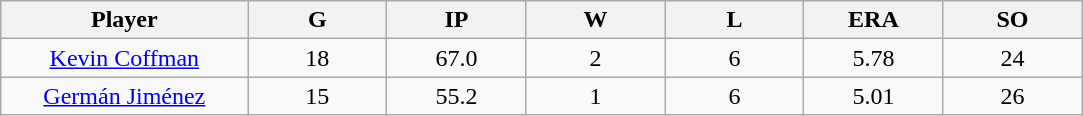<table class="wikitable sortable">
<tr>
<th bgcolor="#DDDDFF" width="16%">Player</th>
<th bgcolor="#DDDDFF" width="9%">G</th>
<th bgcolor="#DDDDFF" width="9%">IP</th>
<th bgcolor="#DDDDFF" width="9%">W</th>
<th bgcolor="#DDDDFF" width="9%">L</th>
<th bgcolor="#DDDDFF" width="9%">ERA</th>
<th bgcolor="#DDDDFF" width="9%">SO</th>
</tr>
<tr align=center>
<td><a href='#'>Kevin Coffman</a></td>
<td>18</td>
<td>67.0</td>
<td>2</td>
<td>6</td>
<td>5.78</td>
<td>24</td>
</tr>
<tr align=center>
<td><a href='#'>Germán Jiménez</a></td>
<td>15</td>
<td>55.2</td>
<td>1</td>
<td>6</td>
<td>5.01</td>
<td>26</td>
</tr>
</table>
